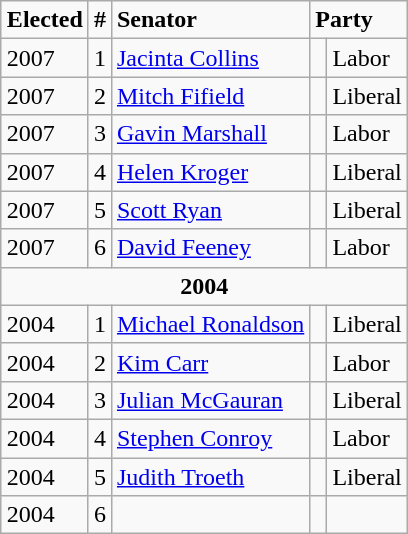<table class="wikitable" style="float:right">
<tr>
<td><strong>Elected</strong></td>
<td><strong>#</strong></td>
<td><strong>Senator</strong></td>
<td colspan="2"><strong>Party</strong></td>
</tr>
<tr>
<td>2007</td>
<td>1</td>
<td><a href='#'>Jacinta Collins</a></td>
<td> </td>
<td>Labor</td>
</tr>
<tr>
<td>2007</td>
<td>2</td>
<td><a href='#'>Mitch Fifield</a></td>
<td> </td>
<td>Liberal</td>
</tr>
<tr>
<td>2007</td>
<td>3</td>
<td><a href='#'>Gavin Marshall</a></td>
<td> </td>
<td>Labor</td>
</tr>
<tr>
<td>2007</td>
<td>4</td>
<td><a href='#'>Helen Kroger</a></td>
<td> </td>
<td>Liberal</td>
</tr>
<tr>
<td>2007</td>
<td>5</td>
<td><a href='#'>Scott Ryan</a></td>
<td> </td>
<td>Liberal</td>
</tr>
<tr>
<td>2007</td>
<td>6</td>
<td><a href='#'>David Feeney</a></td>
<td> </td>
<td>Labor</td>
</tr>
<tr>
<td colspan="5" align="center"><strong>2004</strong></td>
</tr>
<tr>
<td>2004</td>
<td>1</td>
<td><a href='#'>Michael Ronaldson</a></td>
<td> </td>
<td>Liberal</td>
</tr>
<tr>
<td>2004</td>
<td>2</td>
<td><a href='#'>Kim Carr</a></td>
<td> </td>
<td>Labor</td>
</tr>
<tr>
<td>2004</td>
<td>3</td>
<td><a href='#'>Julian McGauran</a></td>
<td> </td>
<td>Liberal</td>
</tr>
<tr>
<td>2004</td>
<td>4</td>
<td><a href='#'>Stephen Conroy</a></td>
<td> </td>
<td>Labor</td>
</tr>
<tr>
<td>2004</td>
<td>5</td>
<td><a href='#'>Judith Troeth</a></td>
<td> </td>
<td>Liberal</td>
</tr>
<tr>
<td>2004</td>
<td>6</td>
<td></td>
<td> </td>
<td></td>
</tr>
</table>
